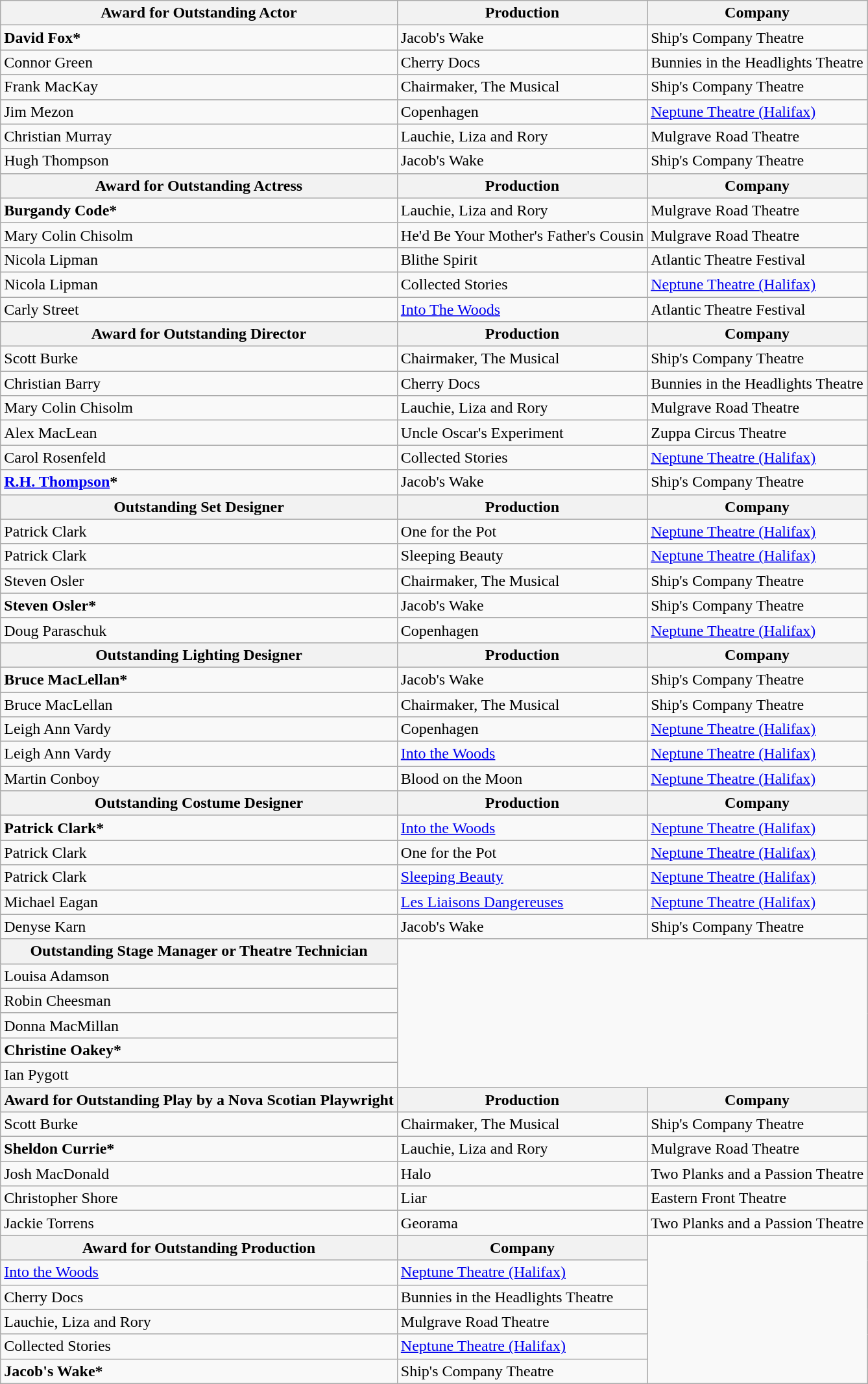<table class="wikitable">
<tr>
<th>Award for Outstanding Actor</th>
<th>Production</th>
<th>Company</th>
</tr>
<tr>
<td><strong>David Fox*</strong></td>
<td>Jacob's Wake</td>
<td>Ship's Company Theatre</td>
</tr>
<tr>
<td>Connor Green</td>
<td>Cherry Docs</td>
<td>Bunnies in the Headlights Theatre</td>
</tr>
<tr>
<td>Frank MacKay</td>
<td>Chairmaker, The Musical</td>
<td>Ship's Company Theatre</td>
</tr>
<tr>
<td>Jim Mezon</td>
<td>Copenhagen</td>
<td><a href='#'>Neptune Theatre (Halifax)</a></td>
</tr>
<tr>
<td>Christian Murray</td>
<td>Lauchie, Liza and Rory</td>
<td>Mulgrave Road Theatre</td>
</tr>
<tr>
<td>Hugh Thompson</td>
<td>Jacob's Wake</td>
<td>Ship's Company Theatre</td>
</tr>
<tr>
<th>Award for Outstanding Actress</th>
<th>Production</th>
<th>Company</th>
</tr>
<tr>
<td><strong> Burgandy Code*</strong></td>
<td>Lauchie, Liza and Rory</td>
<td>Mulgrave Road Theatre</td>
</tr>
<tr>
<td>Mary Colin Chisolm</td>
<td>He'd Be Your Mother's Father's Cousin</td>
<td>Mulgrave Road Theatre</td>
</tr>
<tr>
<td>Nicola Lipman</td>
<td>Blithe Spirit</td>
<td>Atlantic Theatre Festival</td>
</tr>
<tr>
<td>Nicola Lipman</td>
<td>Collected Stories</td>
<td><a href='#'>Neptune Theatre (Halifax)</a></td>
</tr>
<tr>
<td>Carly Street</td>
<td><a href='#'>Into The Woods</a></td>
<td>Atlantic Theatre Festival</td>
</tr>
<tr>
<th>Award for Outstanding Director</th>
<th>Production</th>
<th>Company</th>
</tr>
<tr>
<td>Scott Burke</td>
<td>Chairmaker, The Musical</td>
<td>Ship's Company Theatre</td>
</tr>
<tr>
<td>Christian Barry</td>
<td>Cherry Docs</td>
<td>Bunnies in the Headlights Theatre</td>
</tr>
<tr>
<td>Mary Colin Chisolm</td>
<td>Lauchie, Liza and Rory</td>
<td>Mulgrave Road Theatre</td>
</tr>
<tr>
<td>Alex MacLean</td>
<td>Uncle Oscar's Experiment</td>
<td>Zuppa Circus Theatre</td>
</tr>
<tr>
<td>Carol Rosenfeld</td>
<td>Collected Stories</td>
<td><a href='#'>Neptune Theatre (Halifax)</a></td>
</tr>
<tr>
<td><strong> <a href='#'>R.H. Thompson</a>*</strong></td>
<td>Jacob's Wake</td>
<td>Ship's Company Theatre</td>
</tr>
<tr>
<th>Outstanding Set Designer</th>
<th>Production</th>
<th>Company</th>
</tr>
<tr>
<td>Patrick Clark</td>
<td>One for the Pot</td>
<td><a href='#'>Neptune Theatre (Halifax)</a></td>
</tr>
<tr>
<td>Patrick Clark</td>
<td>Sleeping Beauty</td>
<td><a href='#'>Neptune Theatre (Halifax)</a></td>
</tr>
<tr>
<td>Steven Osler</td>
<td>Chairmaker, The Musical</td>
<td>Ship's Company Theatre</td>
</tr>
<tr>
<td><strong>Steven Osler*</strong></td>
<td>Jacob's Wake</td>
<td>Ship's Company Theatre</td>
</tr>
<tr>
<td>Doug Paraschuk</td>
<td>Copenhagen</td>
<td><a href='#'>Neptune Theatre (Halifax)</a></td>
</tr>
<tr>
<th>Outstanding Lighting Designer</th>
<th>Production</th>
<th>Company</th>
</tr>
<tr>
<td><strong>Bruce MacLellan*</strong></td>
<td>Jacob's Wake</td>
<td>Ship's Company Theatre</td>
</tr>
<tr>
<td>Bruce MacLellan</td>
<td>Chairmaker, The Musical</td>
<td>Ship's Company Theatre</td>
</tr>
<tr>
<td>Leigh Ann Vardy</td>
<td>Copenhagen</td>
<td><a href='#'>Neptune Theatre (Halifax)</a></td>
</tr>
<tr>
<td>Leigh Ann Vardy</td>
<td><a href='#'>Into the Woods</a></td>
<td><a href='#'>Neptune Theatre (Halifax)</a></td>
</tr>
<tr>
<td>Martin Conboy</td>
<td>Blood on the Moon</td>
<td><a href='#'>Neptune Theatre (Halifax)</a></td>
</tr>
<tr>
<th>Outstanding Costume Designer</th>
<th>Production</th>
<th>Company</th>
</tr>
<tr>
<td><strong>Patrick Clark*</strong></td>
<td><a href='#'>Into the Woods</a></td>
<td><a href='#'>Neptune Theatre (Halifax)</a></td>
</tr>
<tr>
<td>Patrick Clark</td>
<td>One for the Pot</td>
<td><a href='#'>Neptune Theatre (Halifax)</a></td>
</tr>
<tr>
<td>Patrick Clark</td>
<td><a href='#'>Sleeping Beauty</a></td>
<td><a href='#'>Neptune Theatre (Halifax)</a></td>
</tr>
<tr>
<td>Michael Eagan</td>
<td><a href='#'>Les Liaisons Dangereuses</a></td>
<td><a href='#'>Neptune Theatre (Halifax)</a></td>
</tr>
<tr>
<td>Denyse Karn</td>
<td>Jacob's Wake</td>
<td>Ship's Company Theatre</td>
</tr>
<tr>
<th>Outstanding Stage Manager or Theatre Technician</th>
</tr>
<tr>
<td>Louisa Adamson</td>
</tr>
<tr>
<td>Robin Cheesman</td>
</tr>
<tr>
<td>Donna MacMillan</td>
</tr>
<tr>
<td><strong>Christine Oakey*</strong></td>
</tr>
<tr>
<td>Ian Pygott</td>
</tr>
<tr>
<th>Award for Outstanding Play by a Nova Scotian Playwright</th>
<th>Production</th>
<th>Company</th>
</tr>
<tr>
<td>Scott Burke</td>
<td>Chairmaker, The Musical</td>
<td>Ship's Company Theatre</td>
</tr>
<tr>
<td><strong>Sheldon Currie*</strong></td>
<td>Lauchie, Liza and Rory</td>
<td>Mulgrave Road Theatre</td>
</tr>
<tr>
<td>Josh MacDonald</td>
<td>Halo</td>
<td>Two Planks and a Passion Theatre</td>
</tr>
<tr>
<td>Christopher Shore</td>
<td>Liar</td>
<td>Eastern Front Theatre</td>
</tr>
<tr>
<td>Jackie Torrens</td>
<td>Georama</td>
<td>Two Planks and a Passion Theatre</td>
</tr>
<tr>
<th>Award for Outstanding Production</th>
<th>Company</th>
</tr>
<tr>
<td><a href='#'>Into the Woods</a></td>
<td><a href='#'>Neptune Theatre (Halifax)</a></td>
</tr>
<tr>
<td>Cherry Docs</td>
<td>Bunnies in the Headlights Theatre</td>
</tr>
<tr>
<td>Lauchie, Liza and Rory</td>
<td>Mulgrave Road Theatre</td>
</tr>
<tr>
<td>Collected Stories</td>
<td><a href='#'>Neptune Theatre (Halifax)</a></td>
</tr>
<tr>
<td><strong> Jacob's Wake*</strong></td>
<td>Ship's Company Theatre</td>
</tr>
</table>
